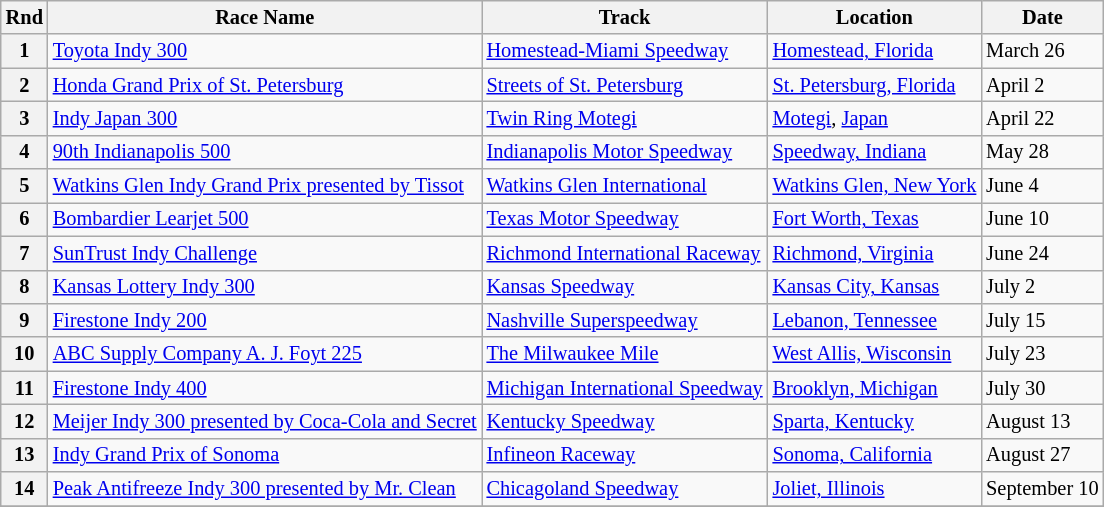<table class="wikitable" style="font-size: 85%">
<tr>
<th>Rnd</th>
<th>Race Name</th>
<th>Track</th>
<th>Location</th>
<th>Date</th>
</tr>
<tr>
<th>1</th>
<td><a href='#'>Toyota Indy 300</a></td>
<td> <a href='#'>Homestead-Miami Speedway</a></td>
<td><a href='#'>Homestead, Florida</a></td>
<td>March 26</td>
</tr>
<tr>
<th>2</th>
<td><a href='#'>Honda Grand Prix of St. Petersburg</a></td>
<td> <a href='#'>Streets of St. Petersburg</a></td>
<td><a href='#'>St. Petersburg, Florida</a></td>
<td>April 2</td>
</tr>
<tr>
<th>3</th>
<td><a href='#'>Indy Japan 300</a></td>
<td> <a href='#'>Twin Ring Motegi</a></td>
<td><a href='#'>Motegi</a>, <a href='#'>Japan</a></td>
<td>April 22</td>
</tr>
<tr>
<th>4</th>
<td><a href='#'>90th Indianapolis 500</a></td>
<td> <a href='#'>Indianapolis Motor Speedway</a></td>
<td><a href='#'>Speedway, Indiana</a></td>
<td>May 28</td>
</tr>
<tr>
<th>5</th>
<td><a href='#'>Watkins Glen Indy Grand Prix presented by Tissot</a></td>
<td> <a href='#'>Watkins Glen International</a></td>
<td><a href='#'>Watkins Glen, New York</a></td>
<td>June 4</td>
</tr>
<tr>
<th>6</th>
<td><a href='#'>Bombardier Learjet 500</a></td>
<td> <a href='#'>Texas Motor Speedway</a></td>
<td><a href='#'>Fort Worth, Texas</a></td>
<td>June 10</td>
</tr>
<tr>
<th>7</th>
<td><a href='#'>SunTrust Indy Challenge</a></td>
<td> <a href='#'>Richmond International Raceway</a></td>
<td><a href='#'>Richmond, Virginia</a></td>
<td>June 24</td>
</tr>
<tr>
<th>8</th>
<td><a href='#'>Kansas Lottery Indy 300</a></td>
<td> <a href='#'>Kansas Speedway</a></td>
<td><a href='#'>Kansas City, Kansas</a></td>
<td>July 2</td>
</tr>
<tr>
<th>9</th>
<td><a href='#'>Firestone Indy 200</a></td>
<td> <a href='#'>Nashville Superspeedway</a></td>
<td><a href='#'>Lebanon, Tennessee</a></td>
<td>July 15</td>
</tr>
<tr>
<th>10</th>
<td><a href='#'>ABC Supply Company A. J. Foyt 225</a></td>
<td> <a href='#'>The Milwaukee Mile</a></td>
<td><a href='#'>West Allis, Wisconsin</a></td>
<td>July 23</td>
</tr>
<tr>
<th>11</th>
<td><a href='#'>Firestone Indy 400</a></td>
<td> <a href='#'>Michigan International Speedway</a></td>
<td><a href='#'>Brooklyn, Michigan</a></td>
<td>July 30</td>
</tr>
<tr>
<th>12</th>
<td><a href='#'>Meijer Indy 300 presented by Coca-Cola and Secret</a></td>
<td> <a href='#'>Kentucky Speedway</a></td>
<td><a href='#'>Sparta, Kentucky</a></td>
<td>August 13</td>
</tr>
<tr>
<th>13</th>
<td><a href='#'>Indy Grand Prix of Sonoma</a></td>
<td> <a href='#'>Infineon Raceway</a></td>
<td><a href='#'>Sonoma, California</a></td>
<td>August 27</td>
</tr>
<tr>
<th>14</th>
<td><a href='#'>Peak Antifreeze Indy 300 presented by Mr. Clean</a></td>
<td> <a href='#'>Chicagoland Speedway</a></td>
<td><a href='#'>Joliet, Illinois</a></td>
<td>September 10</td>
</tr>
<tr>
</tr>
</table>
